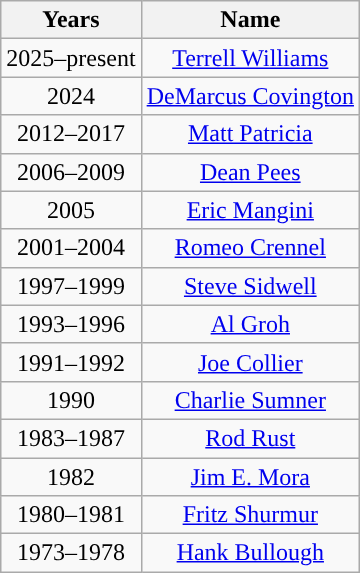<table class="wikitable" style="text-align:center">
<tr>
<th>Years</th>
<th>Name</th>
</tr>
<tr>
<td>2025–present</td>
<td><a href='#'>Terrell Williams</a></td>
</tr>
<tr>
<td>2024</td>
<td><a href='#'>DeMarcus Covington</a></td>
</tr>
<tr>
<td>2012–2017</td>
<td><a href='#'>Matt Patricia</a></td>
</tr>
<tr>
<td>2006–2009</td>
<td><a href='#'>Dean Pees</a></td>
</tr>
<tr>
<td>2005</td>
<td><a href='#'>Eric Mangini</a></td>
</tr>
<tr>
<td>2001–2004</td>
<td><a href='#'>Romeo Crennel</a></td>
</tr>
<tr>
<td>1997–1999</td>
<td><a href='#'>Steve Sidwell</a></td>
</tr>
<tr>
<td>1993–1996</td>
<td><a href='#'>Al Groh</a></td>
</tr>
<tr>
<td>1991–1992</td>
<td><a href='#'>Joe Collier</a></td>
</tr>
<tr>
<td>1990</td>
<td><a href='#'>Charlie Sumner</a></td>
</tr>
<tr>
<td>1983–1987</td>
<td><a href='#'>Rod Rust</a></td>
</tr>
<tr>
<td>1982</td>
<td><a href='#'>Jim E. Mora</a></td>
</tr>
<tr>
<td>1980–1981</td>
<td><a href='#'>Fritz Shurmur</a></td>
</tr>
<tr>
<td>1973–1978</td>
<td><a href='#'>Hank Bullough</a></td>
</tr>
</table>
